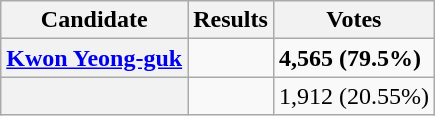<table class="wikitable plainrowheaders defaultcenter">
<tr>
<th scope="col">Candidate</th>
<th scope="col">Results</th>
<th scope="col">Votes</th>
</tr>
<tr>
<th scope="row"><a href='#'>Kwon Yeong-guk</a></th>
<td></td>
<td><strong>4,565 (79.5%)</strong></td>
</tr>
<tr>
<th scope="row"></th>
<td></td>
<td>1,912 (20.55%)</td>
</tr>
</table>
